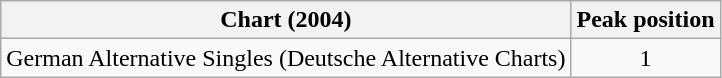<table class = "wikitable plainrowheaders sortable">
<tr>
<th>Chart (2004)</th>
<th>Peak position</th>
</tr>
<tr>
<td>German Alternative Singles (Deutsche Alternative Charts)</td>
<td align="center">1</td>
</tr>
</table>
